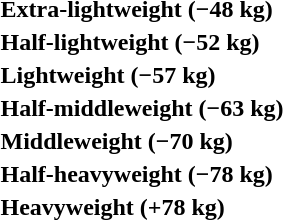<table>
<tr>
<th rowspan=2 style="text-align:left;">Extra-lightweight (−48 kg)</th>
<td rowspan=2></td>
<td rowspan=2></td>
<td></td>
</tr>
<tr>
<td></td>
</tr>
<tr>
<th rowspan=2 style="text-align:left;">Half-lightweight (−52 kg)</th>
<td rowspan=2></td>
<td rowspan=2></td>
<td></td>
</tr>
<tr>
<td></td>
</tr>
<tr>
<th rowspan=2 style="text-align:left;">Lightweight (−57 kg)</th>
<td rowspan=2></td>
<td rowspan=2></td>
<td></td>
</tr>
<tr>
<td></td>
</tr>
<tr>
<th rowspan=2 style="text-align:left;">Half-middleweight (−63 kg)</th>
<td rowspan=2></td>
<td rowspan=2></td>
<td></td>
</tr>
<tr>
<td></td>
</tr>
<tr>
<th rowspan=2 style="text-align:left;">Middleweight (−70 kg)</th>
<td rowspan=2></td>
<td rowspan=2></td>
<td></td>
</tr>
<tr>
<td></td>
</tr>
<tr>
<th rowspan=2 style="text-align:left;">Half-heavyweight (−78 kg)</th>
<td rowspan=2></td>
<td rowspan=2></td>
<td></td>
</tr>
<tr>
<td></td>
</tr>
<tr>
<th rowspan=2 style="text-align:left;">Heavyweight (+78 kg)</th>
<td rowspan=2></td>
<td rowspan=2></td>
<td></td>
</tr>
<tr>
<td></td>
</tr>
</table>
